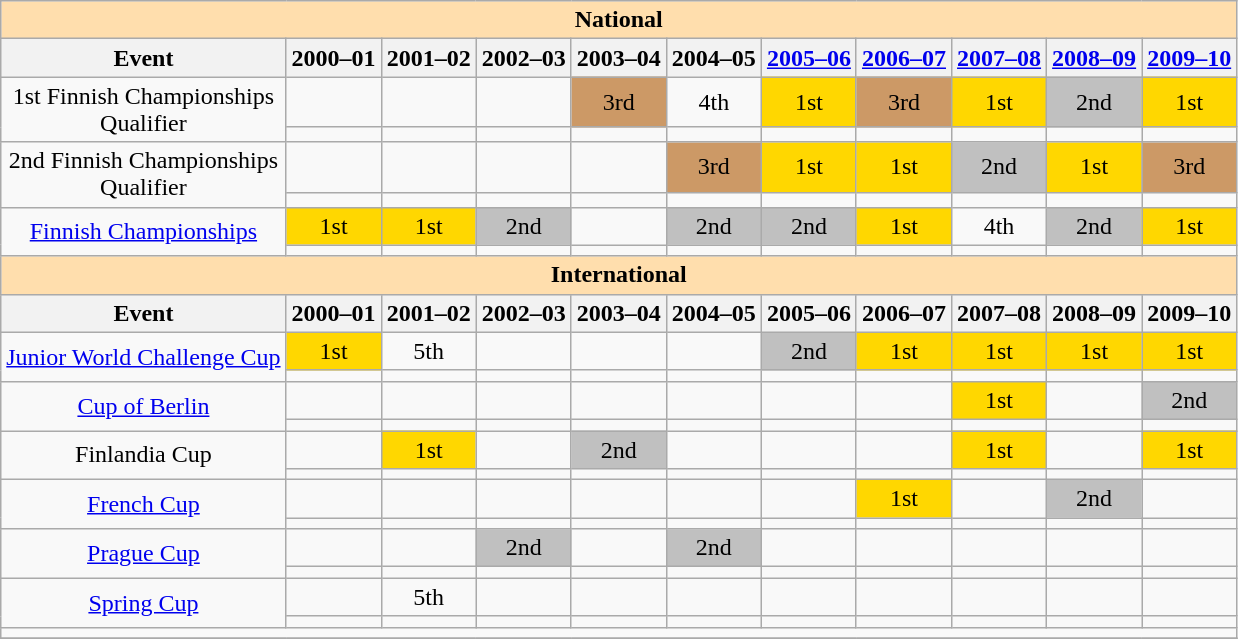<table class="wikitable">
<tr>
<th style="background-color: #ffdead; " colspan="11" align="center"><strong>National</strong></th>
</tr>
<tr>
<th>Event</th>
<th>2000–01</th>
<th>2001–02</th>
<th>2002–03</th>
<th>2003–04</th>
<th>2004–05</th>
<th><a href='#'>2005–06</a></th>
<th><a href='#'>2006–07</a></th>
<th><a href='#'>2007–08</a></th>
<th><a href='#'>2008–09</a></th>
<th><a href='#'>2009–10</a></th>
</tr>
<tr>
<td align="center" rowspan="2">1st Finnish Championships<br>Qualifier</td>
<td 2000-01 align="center"></td>
<td 2001-02 align="center"></td>
<td 2002-03 align="center"></td>
<td 2003-04 align="center" bgcolor="cc9966">3rd</td>
<td 2004-05 align="center">4th</td>
<td 2005-06 align="center" bgcolor="gold">1st</td>
<td 2006-07 align="center" bgcolor="cc9966">3rd</td>
<td 2007-08 align="center" bgcolor="gold">1st</td>
<td 2008-09 align="center" bgcolor="silver">2nd</td>
<td 2009-10 align="center" bgcolor="gold">1st</td>
</tr>
<tr>
<td 2000-01 align="center"></td>
<td 2001-02 align="center"></td>
<td 2002-03 align="center"></td>
<td 2003-04 align="center"></td>
<td 2004-05 align="center"></td>
<td 2005-06 align="center"></td>
<td 2006-07 align="center"></td>
<td 2007-08 align="center"></td>
<td 2008-09 align="center"></td>
<td 2009-10 align="center"></td>
</tr>
<tr>
<td align="center" rowspan="2">2nd Finnish Championships<br>Qualifier</td>
<td 2000-01 align="center"></td>
<td 2001-02 align="center"></td>
<td 2002-03 align="center"></td>
<td 2003-04 align="center"></td>
<td 2004-05 align="center" bgcolor="cc9966">3rd</td>
<td 2005-06 align="center" bgcolor="gold">1st</td>
<td 2006-07 align="center" bgcolor="gold">1st</td>
<td 2007-08 align="center" bgcolor="silver">2nd</td>
<td 2008-09 align="center" bgcolor="gold">1st</td>
<td 2009-10 align="center" bgcolor="cc9966">3rd</td>
</tr>
<tr>
<td 2000-01 align="center"></td>
<td 2001-02 align="center"></td>
<td 2002-03 align="center"></td>
<td 2003-04 align="center"></td>
<td 2004-05 align="center"></td>
<td 2005-06 align="center"></td>
<td 2006-07 align="center"></td>
<td 2007-08 align="center"></td>
<td 2008-09 align="center"></td>
<td 2009-10 align="center"></td>
</tr>
<tr>
<td align="center" rowspan="2"><a href='#'>Finnish Championships</a></td>
<td 2000-01 align="center" bgcolor="gold">1st</td>
<td 2001-02 align="center" bgcolor="gold">1st</td>
<td 2002-03 align="center" bgcolor="silver">2nd</td>
<td 2003-04 align="center"></td>
<td 2004-05 align="center" bgcolor="silver">2nd</td>
<td 2005-06 align="center" bgcolor="silver">2nd</td>
<td 2006-07 align="center" bgcolor="gold">1st</td>
<td 2007-08 align="center">4th</td>
<td 2008-09 align="center" bgcolor="silver">2nd</td>
<td 2009-10 align="center" bgcolor="gold">1st</td>
</tr>
<tr>
<td 2000-01 align="center"></td>
<td 2001-02 align="center"></td>
<td 2002-03 align="center"></td>
<td 2003-04 align="center"></td>
<td 2004-05 align="center"></td>
<td 2005-06 align="center"></td>
<td 2006-07 align="center"></td>
<td 2007-08 align="center"></td>
<td 2008-09 align="center"></td>
<td 2009-10 align="center"></td>
</tr>
<tr>
<th style="background-color: #ffdead; " colspan="11" align=center><strong>International</strong></th>
</tr>
<tr>
<th>Event</th>
<th>2000–01</th>
<th>2001–02</th>
<th>2002–03</th>
<th>2003–04</th>
<th>2004–05</th>
<th>2005–06</th>
<th>2006–07</th>
<th>2007–08</th>
<th>2008–09</th>
<th>2009–10</th>
</tr>
<tr>
<td align="center" rowspan="2"><a href='#'>Junior World Challenge Cup</a></td>
<td 2000-01 align="center" bgcolor="gold">1st</td>
<td 2001-02 align="center">5th</td>
<td 2002-03 align="center"></td>
<td 2003-04 align="center"></td>
<td 2004-05 align="center"></td>
<td 2005-06 align="center" bgcolor="silver">2nd</td>
<td 2006-07 align="center" bgcolor="gold">1st</td>
<td 2007-08 align="center" bgcolor="gold">1st</td>
<td 2008-09 align="center" bgcolor="gold">1st</td>
<td 2009-10 align="center" bgcolor="gold">1st</td>
</tr>
<tr>
<td 2000-01 align="center"></td>
<td 2001-02 align="center"></td>
<td 2002-03 align="center"></td>
<td 2003-04 align="center"></td>
<td 2004-05 align="center"></td>
<td 2005-06 align="center"></td>
<td 2006-07 align="center"></td>
<td 2007-08 align="center"></td>
<td 2008-09 align="center"></td>
<td 2009-10 align="center"></td>
</tr>
<tr>
<td align="center" rowspan="2"><a href='#'>Cup of Berlin</a></td>
<td 2000-01 align="center"></td>
<td 2001-02 align="center"></td>
<td 2002-03 align="center"></td>
<td 2003-04 align="center"></td>
<td 2004-05 align="center"></td>
<td 2005-06 align="center"></td>
<td 2006-07 align="center"></td>
<td 2007-08 align="center" bgcolor="gold">1st</td>
<td 2008-09 align="center"></td>
<td 2009-10 align="center" bgcolor="silver">2nd</td>
</tr>
<tr>
<td 2000-01 align="center"></td>
<td 2001-02 align="center"></td>
<td 2002-03 align="center"></td>
<td 2003-04 align="center"></td>
<td 2004-05 align="center"></td>
<td 2005-06 align="center"></td>
<td 2006-07 align="center"></td>
<td 2007-08 align="center"></td>
<td 2008-09 align="center"></td>
<td 2009-10 align="center"></td>
</tr>
<tr>
<td align="center" rowspan="2">Finlandia Cup</td>
<td 2000-01 align="center"></td>
<td 2001-02 align="center" bgcolor="gold">1st</td>
<td 2002-03 align="center"></td>
<td 2003-04 align="center" bgcolor="silver">2nd</td>
<td 2004-05 align="center"></td>
<td 2005-06 align="center"></td>
<td 2006-07 align="center"></td>
<td 2007-08 align="center" bgcolor="gold">1st</td>
<td 2008-09 align="center"></td>
<td 2009-10 align="center" bgcolor="gold">1st</td>
</tr>
<tr>
<td 2000-01 align="center"></td>
<td 2001-02 align="center"></td>
<td 2002-03 align="center"></td>
<td 2003-04 align="center"></td>
<td 2004-05 align="center"></td>
<td 2005-06 align="center"></td>
<td 2006-07 align="center"></td>
<td 2007-08 align="center"></td>
<td 2008-09 align="center"></td>
<td 2009-10 align="center"></td>
</tr>
<tr>
<td align="center" rowspan="2"><a href='#'>French Cup</a></td>
<td 2000-01 align="center"></td>
<td 2001-02 align="center"></td>
<td 2002-03 align="center"></td>
<td 2003-04 align="center"></td>
<td 2004-05 align="center"></td>
<td 2005-06 align="center"></td>
<td 2006-07 align="center" bgcolor="gold">1st</td>
<td 2007-08 align="center"></td>
<td 2008-09 align="center" bgcolor="silver">2nd</td>
<td 2009-10 align="center"></td>
</tr>
<tr>
<td 2000-01 align="center"></td>
<td 2001-02 align="center"></td>
<td 2002-03 align="center"></td>
<td 2003-04 align="center"></td>
<td 2004-05 align="center"></td>
<td 2005-06 align="center"></td>
<td 2006-07 align="center"></td>
<td 2007-08 align="center"></td>
<td 2008-09 align="center"></td>
<td 2009-10 align="center"></td>
</tr>
<tr>
<td align="center" rowspan="2"><a href='#'>Prague Cup</a></td>
<td 2000-01 align="center"></td>
<td 2001-02 align="center"></td>
<td 2002-03 align="center" bgcolor="silver">2nd</td>
<td 2003-04 align="center"></td>
<td 2004-05 align="center" bgcolor="silver">2nd</td>
<td 2005-06 align="center"></td>
<td 2006-07 align="center"></td>
<td 2007-08 align="center"></td>
<td 2008-09 align="center"></td>
<td 2009-10 align="center"></td>
</tr>
<tr>
<td 2000-01 align="center"></td>
<td 2001-02 align="center"></td>
<td 2002-03 align="center"></td>
<td 2003-04 align="center"></td>
<td 2004-05 align="center"></td>
<td 2005-06 align="center"></td>
<td 2006-07 align="center"></td>
<td 2007-08 align="center"></td>
<td 2008-09 align="center"></td>
<td 2009-10 align="center"></td>
</tr>
<tr>
<td align="center" rowspan="2"><a href='#'>Spring Cup</a></td>
<td 2000-01 align="center"></td>
<td 2001-02 align="center">5th</td>
<td 2002-03 align="center"></td>
<td 2003-04 align="center"></td>
<td 2004-05 align="center"></td>
<td 2005-06 align="center"></td>
<td 2006-07 align="center"></td>
<td 2007-08 align="center"></td>
<td 2008-09 align="center"></td>
<td 2009-10 align="center"></td>
</tr>
<tr>
<td 2000-01 align="center"></td>
<td 2001-02 align="center"></td>
<td 2002-03 align="center"></td>
<td 2003-04 align="center"></td>
<td 2004-05 align="center"></td>
<td 2005-06 align="center"></td>
<td 2006-07 align="center"></td>
<td 2007-08 align="center"></td>
<td 2008-09 align="center"></td>
<td 2009-10 align="center"></td>
</tr>
<tr>
<td colspan="11" align="center"></td>
</tr>
<tr>
</tr>
</table>
